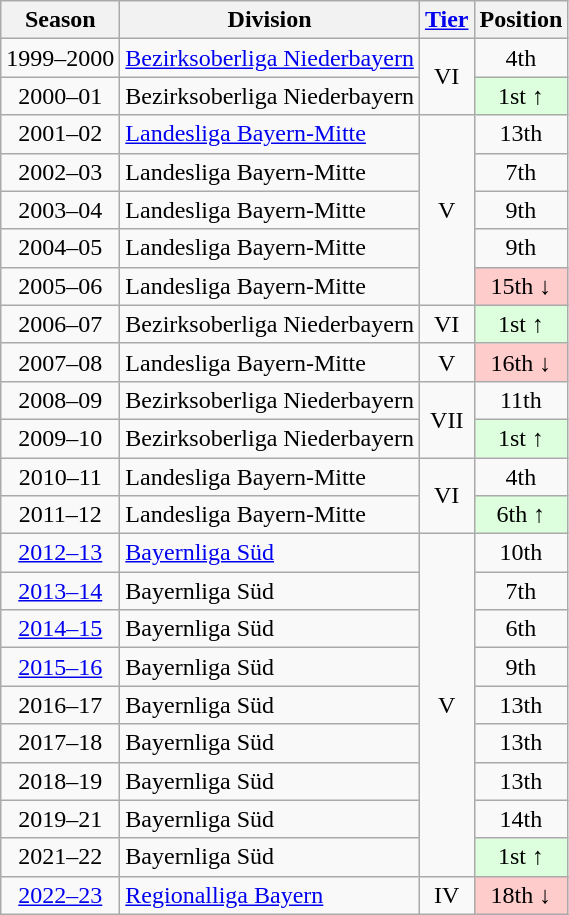<table class="wikitable">
<tr>
<th>Season</th>
<th>Division</th>
<th><a href='#'>Tier</a></th>
<th>Position</th>
</tr>
<tr align="center">
<td>1999–2000</td>
<td align="left"><a href='#'>Bezirksoberliga Niederbayern</a></td>
<td rowspan=2>VI</td>
<td>4th</td>
</tr>
<tr align="center">
<td>2000–01</td>
<td align="left">Bezirksoberliga Niederbayern</td>
<td bgcolor="#ddffdd">1st ↑</td>
</tr>
<tr align="center">
<td>2001–02</td>
<td align="left"><a href='#'>Landesliga Bayern-Mitte</a></td>
<td rowspan=5>V</td>
<td>13th</td>
</tr>
<tr align="center">
<td>2002–03</td>
<td align="left">Landesliga Bayern-Mitte</td>
<td>7th</td>
</tr>
<tr align="center">
<td>2003–04</td>
<td align="left">Landesliga Bayern-Mitte</td>
<td>9th</td>
</tr>
<tr align="center">
<td>2004–05</td>
<td align="left">Landesliga Bayern-Mitte</td>
<td>9th</td>
</tr>
<tr align="center">
<td>2005–06</td>
<td align="left">Landesliga Bayern-Mitte</td>
<td bgcolor="#ffcccc">15th ↓</td>
</tr>
<tr align="center">
<td>2006–07</td>
<td align="left">Bezirksoberliga Niederbayern</td>
<td>VI</td>
<td bgcolor="#ddffdd">1st ↑</td>
</tr>
<tr align="center">
<td>2007–08</td>
<td align="left">Landesliga Bayern-Mitte</td>
<td>V</td>
<td bgcolor="#ffcccc">16th ↓</td>
</tr>
<tr align="center">
<td>2008–09</td>
<td align="left">Bezirksoberliga Niederbayern</td>
<td rowspan=2>VII</td>
<td>11th</td>
</tr>
<tr align="center">
<td>2009–10</td>
<td align="left">Bezirksoberliga Niederbayern</td>
<td bgcolor="#ddffdd">1st ↑</td>
</tr>
<tr align="center">
<td>2010–11</td>
<td align="left">Landesliga Bayern-Mitte</td>
<td rowspan=2>VI</td>
<td>4th</td>
</tr>
<tr align="center">
<td>2011–12</td>
<td align="left">Landesliga Bayern-Mitte</td>
<td bgcolor="#ddffdd">6th ↑</td>
</tr>
<tr align="center">
<td><a href='#'>2012–13</a></td>
<td align="left"><a href='#'>Bayernliga Süd</a></td>
<td rowspan=9>V</td>
<td>10th</td>
</tr>
<tr align="center">
<td><a href='#'>2013–14</a></td>
<td align="left">Bayernliga Süd</td>
<td>7th</td>
</tr>
<tr align="center">
<td><a href='#'>2014–15</a></td>
<td align="left">Bayernliga Süd</td>
<td>6th</td>
</tr>
<tr align="center">
<td><a href='#'>2015–16</a></td>
<td align="left">Bayernliga Süd</td>
<td>9th</td>
</tr>
<tr align="center">
<td>2016–17</td>
<td align="left">Bayernliga Süd</td>
<td>13th</td>
</tr>
<tr align="center">
<td>2017–18</td>
<td align="left">Bayernliga Süd</td>
<td>13th</td>
</tr>
<tr align="center">
<td>2018–19</td>
<td align="left">Bayernliga Süd</td>
<td>13th</td>
</tr>
<tr align="center">
<td>2019–21</td>
<td align="left">Bayernliga Süd</td>
<td>14th</td>
</tr>
<tr align="center">
<td>2021–22</td>
<td align="left">Bayernliga Süd</td>
<td bgcolor="#ddffdd">1st ↑</td>
</tr>
<tr align="center">
<td><a href='#'>2022–23</a></td>
<td align="left"><a href='#'>Regionalliga Bayern</a></td>
<td>IV</td>
<td bgcolor="#ffcccc">18th ↓</td>
</tr>
</table>
